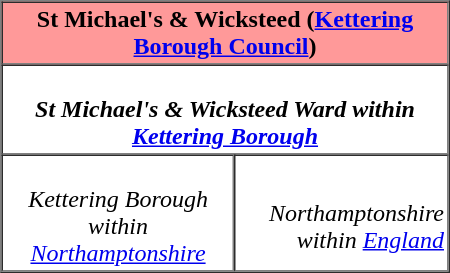<table border=1 cellpadding="2" cellspacing="0" align="right" width=300>
<tr>
<th colspan=2 align=center bgcolor="#ff9999">St Michael's & Wicksteed (<a href='#'>Kettering Borough Council</a>)</th>
</tr>
<tr>
<th colspan=2 alignn=center><br><em>St Michael's & Wicksteed Ward within <a href='#'>Kettering Borough</a></em></th>
</tr>
<tr>
<td align=center><br><em>Kettering Borough within <a href='#'>Northamptonshire</a></em></td>
<td align=right><br><em>Northamptonshire within <a href='#'>England</a></em></td>
</tr>
</table>
